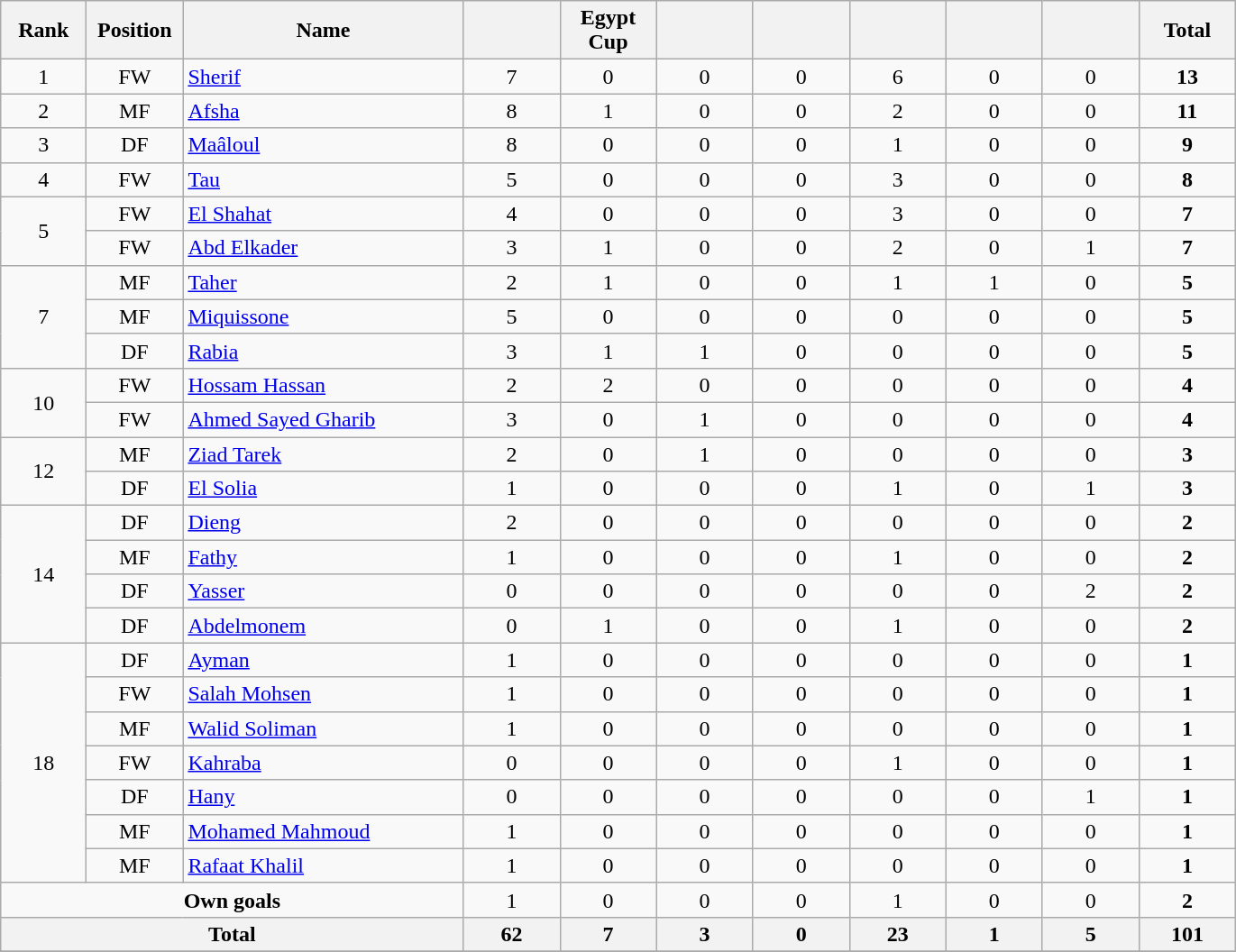<table class=wikitable style=text-align:center;>
<tr>
<th style=width:56px;>Rank</th>
<th style=width:64px;>Position</th>
<th style=width:200px;>Name</th>
<th style=width:64px;></th>
<th style=width:64px;>Egypt Cup</th>
<th style=width:64px;></th>
<th style=width:64px;></th>
<th style=width:64px;></th>
<th style=width:64px;></th>
<th style=width:64px;></th>
<th style=width:64px;>Total</th>
</tr>
<tr>
<td>1</td>
<td>FW</td>
<td align="left"> <a href='#'>Sherif</a></td>
<td>7</td>
<td>0</td>
<td>0</td>
<td>0</td>
<td>6</td>
<td>0</td>
<td>0</td>
<td><strong>13</strong></td>
</tr>
<tr>
<td rowspan="1">2</td>
<td>MF</td>
<td align="left"> <a href='#'>Afsha</a></td>
<td>8</td>
<td>1</td>
<td>0</td>
<td>0</td>
<td>2</td>
<td>0</td>
<td>0</td>
<td><strong>11</strong></td>
</tr>
<tr>
<td>3</td>
<td>DF</td>
<td align="left"> <a href='#'>Maâloul</a></td>
<td>8</td>
<td>0</td>
<td>0</td>
<td>0</td>
<td>1</td>
<td>0</td>
<td>0</td>
<td><strong>9</strong></td>
</tr>
<tr>
<td>4</td>
<td>FW</td>
<td align="left"> <a href='#'>Tau</a></td>
<td>5</td>
<td>0</td>
<td>0</td>
<td>0</td>
<td>3</td>
<td>0</td>
<td>0</td>
<td><strong>8</strong></td>
</tr>
<tr>
<td rowspan="2">5</td>
<td>FW</td>
<td align="left"> <a href='#'>El Shahat</a></td>
<td>4</td>
<td>0</td>
<td>0</td>
<td>0</td>
<td>3</td>
<td>0</td>
<td>0</td>
<td><strong>7</strong></td>
</tr>
<tr>
<td>FW</td>
<td align="left"> <a href='#'>Abd Elkader</a></td>
<td>3</td>
<td>1</td>
<td>0</td>
<td>0</td>
<td>2</td>
<td>0</td>
<td>1</td>
<td><strong>7</strong></td>
</tr>
<tr>
<td rowspan="3">7</td>
<td>MF</td>
<td align=left> <a href='#'>Taher</a></td>
<td>2</td>
<td>1</td>
<td>0</td>
<td>0</td>
<td>1</td>
<td>1</td>
<td>0</td>
<td><strong>5</strong></td>
</tr>
<tr>
<td>MF</td>
<td align="left"> <a href='#'>Miquissone</a></td>
<td>5</td>
<td>0</td>
<td>0</td>
<td>0</td>
<td>0</td>
<td>0</td>
<td>0</td>
<td><strong>5</strong></td>
</tr>
<tr>
<td>DF</td>
<td align="left"> <a href='#'>Rabia</a></td>
<td>3</td>
<td>1</td>
<td>1</td>
<td>0</td>
<td>0</td>
<td>0</td>
<td>0</td>
<td><strong>5</strong></td>
</tr>
<tr>
<td rowspan="2">10</td>
<td>FW</td>
<td align="left"> <a href='#'>Hossam Hassan</a></td>
<td>2</td>
<td>2</td>
<td>0</td>
<td>0</td>
<td>0</td>
<td>0</td>
<td>0</td>
<td><strong>4</strong></td>
</tr>
<tr>
<td>FW</td>
<td align="left"> <a href='#'>Ahmed Sayed Gharib</a></td>
<td>3</td>
<td>0</td>
<td>1</td>
<td>0</td>
<td>0</td>
<td>0</td>
<td>0</td>
<td><strong>4</strong></td>
</tr>
<tr>
<td rowspan="2">12</td>
<td>MF</td>
<td align="left"> <a href='#'>Ziad Tarek</a></td>
<td>2</td>
<td>0</td>
<td>1</td>
<td>0</td>
<td>0</td>
<td>0</td>
<td>0</td>
<td><strong>3</strong></td>
</tr>
<tr>
<td>DF</td>
<td align=left> <a href='#'>El Solia</a></td>
<td>1</td>
<td>0</td>
<td>0</td>
<td>0</td>
<td>1</td>
<td>0</td>
<td>1</td>
<td><strong>3</strong></td>
</tr>
<tr>
<td rowspan="4">14</td>
<td>DF</td>
<td align="left"> <a href='#'>Dieng</a></td>
<td>2</td>
<td>0</td>
<td>0</td>
<td>0</td>
<td>0</td>
<td>0</td>
<td>0</td>
<td><strong>2</strong></td>
</tr>
<tr>
<td>MF</td>
<td align="left"> <a href='#'>Fathy</a></td>
<td>1</td>
<td>0</td>
<td>0</td>
<td>0</td>
<td>1</td>
<td>0</td>
<td>0</td>
<td><strong>2</strong></td>
</tr>
<tr>
<td>DF</td>
<td align=left> <a href='#'>Yasser</a></td>
<td>0</td>
<td>0</td>
<td>0</td>
<td>0</td>
<td>0</td>
<td>0</td>
<td>2</td>
<td><strong>2</strong></td>
</tr>
<tr>
<td>DF</td>
<td align=left> <a href='#'>Abdelmonem</a></td>
<td>0</td>
<td>1</td>
<td>0</td>
<td>0</td>
<td>1</td>
<td>0</td>
<td>0</td>
<td><strong>2</strong></td>
</tr>
<tr>
<td rowspan="7">18</td>
<td>DF</td>
<td align="left"> <a href='#'>Ayman</a></td>
<td>1</td>
<td>0</td>
<td>0</td>
<td>0</td>
<td>0</td>
<td>0</td>
<td>0</td>
<td><strong>1</strong></td>
</tr>
<tr>
<td>FW</td>
<td align="left"> <a href='#'>Salah Mohsen</a></td>
<td>1</td>
<td>0</td>
<td>0</td>
<td>0</td>
<td>0</td>
<td>0</td>
<td>0</td>
<td><strong>1</strong></td>
</tr>
<tr>
<td>MF</td>
<td align=left> <a href='#'>Walid Soliman</a></td>
<td>1</td>
<td>0</td>
<td>0</td>
<td>0</td>
<td>0</td>
<td>0</td>
<td>0</td>
<td><strong>1</strong></td>
</tr>
<tr>
<td>FW</td>
<td align="left"> <a href='#'>Kahraba</a></td>
<td>0</td>
<td>0</td>
<td>0</td>
<td>0</td>
<td>1</td>
<td>0</td>
<td>0</td>
<td><strong>1</strong></td>
</tr>
<tr>
<td>DF</td>
<td align="left"> <a href='#'>Hany</a></td>
<td>0</td>
<td>0</td>
<td>0</td>
<td>0</td>
<td>0</td>
<td>0</td>
<td>1</td>
<td><strong>1</strong></td>
</tr>
<tr>
<td>MF</td>
<td align="left"> <a href='#'>Mohamed Mahmoud</a></td>
<td>1</td>
<td>0</td>
<td>0</td>
<td>0</td>
<td>0</td>
<td>0</td>
<td>0</td>
<td><strong>1</strong></td>
</tr>
<tr>
<td>MF</td>
<td align="left"> <a href='#'>Rafaat Khalil</a></td>
<td>1</td>
<td>0</td>
<td>0</td>
<td>0</td>
<td>0</td>
<td>0</td>
<td>0</td>
<td><strong>1</strong></td>
</tr>
<tr>
<td colspan="3"><strong>Own goals</strong></td>
<td>1</td>
<td>0</td>
<td>0</td>
<td>0</td>
<td>1</td>
<td>0</td>
<td>0</td>
<td><strong>2</strong></td>
</tr>
<tr>
<th colspan="3">Total</th>
<th>62</th>
<th>7</th>
<th>3</th>
<th>0</th>
<th>23</th>
<th>1</th>
<th>5</th>
<th>101</th>
</tr>
<tr>
</tr>
</table>
